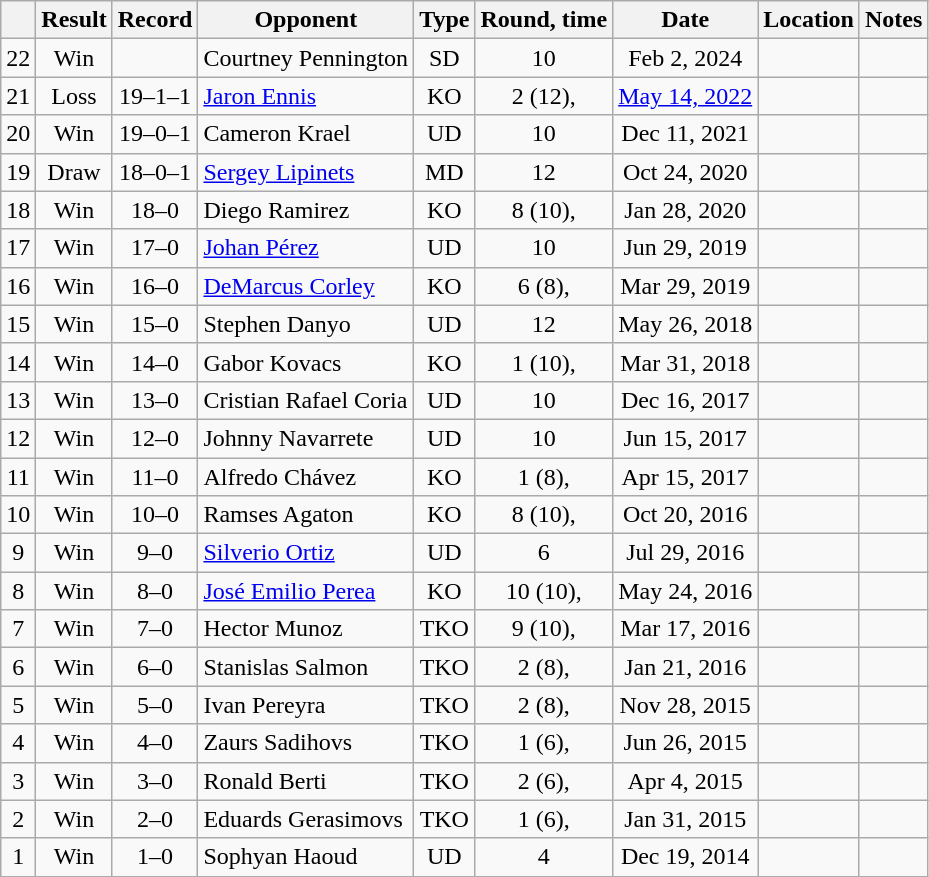<table class="wikitable" style="text-align:center">
<tr>
<th></th>
<th>Result</th>
<th>Record</th>
<th>Opponent</th>
<th>Type</th>
<th>Round, time</th>
<th>Date</th>
<th>Location</th>
<th>Notes</th>
</tr>
<tr>
<td>22</td>
<td>Win</td>
<td></td>
<td style="text-align:left;">Courtney Pennington</td>
<td>SD</td>
<td>10</td>
<td>Feb 2, 2024</td>
<td style="text-align:left;"></td>
<td></td>
</tr>
<tr>
<td>21</td>
<td>Loss</td>
<td>19–1–1</td>
<td style="text-align:left;"><a href='#'>Jaron Ennis</a></td>
<td>KO</td>
<td>2 (12), </td>
<td><a href='#'>May 14, 2022</a></td>
<td style="text-align:left;"></td>
<td></td>
</tr>
<tr>
<td>20</td>
<td>Win</td>
<td>19–0–1</td>
<td align=left>Cameron Krael</td>
<td>UD</td>
<td>10</td>
<td>Dec 11, 2021</td>
<td align=left></td>
<td></td>
</tr>
<tr>
<td>19</td>
<td>Draw</td>
<td>18–0–1</td>
<td align=left><a href='#'>Sergey Lipinets</a></td>
<td>MD</td>
<td>12</td>
<td>Oct 24, 2020</td>
<td align=left></td>
<td align=left></td>
</tr>
<tr>
<td>18</td>
<td>Win</td>
<td>18–0</td>
<td align=left>Diego Ramirez</td>
<td>KO</td>
<td>8 (10), </td>
<td>Jan 28, 2020</td>
<td align=left></td>
<td align=left></td>
</tr>
<tr>
<td>17</td>
<td>Win</td>
<td>17–0</td>
<td align=left><a href='#'>Johan Pérez</a></td>
<td>UD</td>
<td>10</td>
<td>Jun 29, 2019</td>
<td align=left></td>
<td align=left></td>
</tr>
<tr>
<td>16</td>
<td>Win</td>
<td>16–0</td>
<td align=left><a href='#'>DeMarcus Corley</a></td>
<td>KO</td>
<td>6 (8), </td>
<td>Mar 29, 2019</td>
<td align=left></td>
<td></td>
</tr>
<tr>
<td>15</td>
<td>Win</td>
<td>15–0</td>
<td align=left>Stephen Danyo</td>
<td>UD</td>
<td>12</td>
<td>May 26, 2018</td>
<td align=left></td>
<td align=left></td>
</tr>
<tr>
<td>14</td>
<td>Win</td>
<td>14–0</td>
<td align=left>Gabor Kovacs</td>
<td>KO</td>
<td>1 (10), </td>
<td>Mar 31, 2018</td>
<td align=left></td>
<td></td>
</tr>
<tr>
<td>13</td>
<td>Win</td>
<td>13–0</td>
<td align=left>Cristian Rafael Coria</td>
<td>UD</td>
<td>10</td>
<td>Dec 16, 2017</td>
<td align=left></td>
<td align=left></td>
</tr>
<tr>
<td>12</td>
<td>Win</td>
<td>12–0</td>
<td align=left>Johnny Navarrete</td>
<td>UD</td>
<td>10</td>
<td>Jun 15, 2017</td>
<td align=left></td>
<td align=left></td>
</tr>
<tr>
<td>11</td>
<td>Win</td>
<td>11–0</td>
<td align=left>Alfredo Chávez</td>
<td>KO</td>
<td>1 (8), </td>
<td>Apr 15, 2017</td>
<td align=left></td>
<td></td>
</tr>
<tr>
<td>10</td>
<td>Win</td>
<td>10–0</td>
<td align=left>Ramses Agaton</td>
<td>KO</td>
<td>8 (10), </td>
<td>Oct 20, 2016</td>
<td align=left></td>
<td></td>
</tr>
<tr>
<td>9</td>
<td>Win</td>
<td>9–0</td>
<td align=left><a href='#'>Silverio Ortiz</a></td>
<td>UD</td>
<td>6</td>
<td>Jul 29, 2016</td>
<td align=left></td>
<td></td>
</tr>
<tr>
<td>8</td>
<td>Win</td>
<td>8–0</td>
<td align=left><a href='#'>José Emilio Perea</a></td>
<td>KO</td>
<td>10 (10), </td>
<td>May 24, 2016</td>
<td align=left></td>
<td></td>
</tr>
<tr>
<td>7</td>
<td>Win</td>
<td>7–0</td>
<td align=left>Hector Munoz</td>
<td>TKO</td>
<td>9 (10), </td>
<td>Mar 17, 2016</td>
<td align=left></td>
<td></td>
</tr>
<tr>
<td>6</td>
<td>Win</td>
<td>6–0</td>
<td align=left>Stanislas Salmon</td>
<td>TKO</td>
<td>2 (8), </td>
<td>Jan 21, 2016</td>
<td align=left></td>
<td></td>
</tr>
<tr>
<td>5</td>
<td>Win</td>
<td>5–0</td>
<td align=left>Ivan Pereyra</td>
<td>TKO</td>
<td>2 (8), </td>
<td>Nov 28, 2015</td>
<td align=left></td>
<td></td>
</tr>
<tr>
<td>4</td>
<td>Win</td>
<td>4–0</td>
<td align=left>Zaurs Sadihovs</td>
<td>TKO</td>
<td>1 (6), </td>
<td>Jun 26, 2015</td>
<td align=left></td>
<td></td>
</tr>
<tr>
<td>3</td>
<td>Win</td>
<td>3–0</td>
<td align=left>Ronald Berti</td>
<td>TKO</td>
<td>2 (6), </td>
<td>Apr 4, 2015</td>
<td align=left></td>
<td></td>
</tr>
<tr>
<td>2</td>
<td>Win</td>
<td>2–0</td>
<td align=left>Eduards Gerasimovs</td>
<td>TKO</td>
<td>1 (6), </td>
<td>Jan 31, 2015</td>
<td align=left></td>
<td></td>
</tr>
<tr>
<td>1</td>
<td>Win</td>
<td>1–0</td>
<td align=left>Sophyan Haoud</td>
<td>UD</td>
<td>4</td>
<td>Dec 19, 2014</td>
<td align=left></td>
<td></td>
</tr>
</table>
